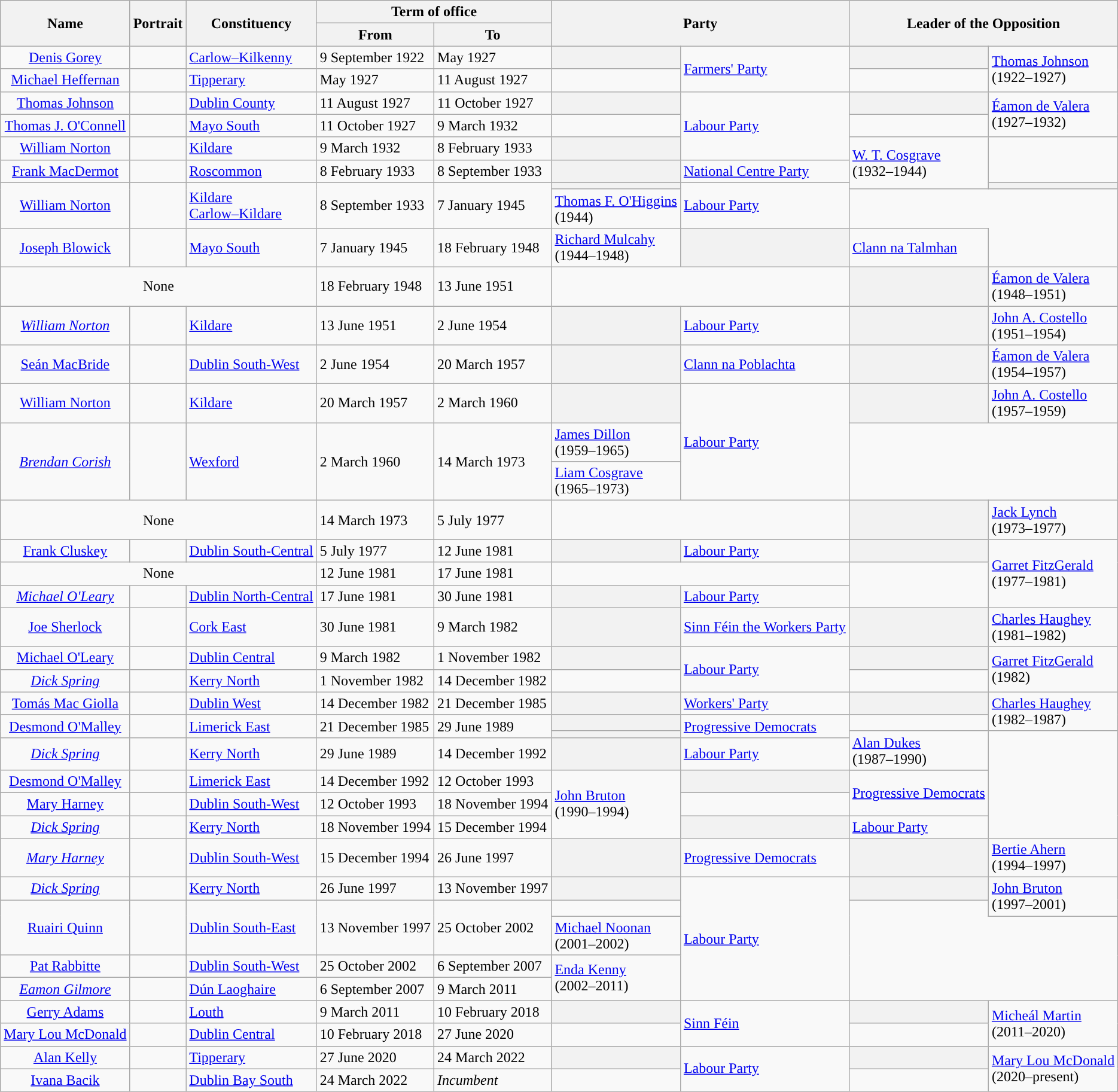<table class="wikitable">
<tr>
<th rowspan=2>Name<br></th>
<th rowspan=2>Portrait</th>
<th rowspan=2>Constituency</th>
<th colspan=2>Term of office</th>
<th rowspan=2 colspan=2>Party</th>
<th rowspan=2 colspan=2>Leader of the Opposition</th>
</tr>
<tr>
<th>From</th>
<th>To</th>
</tr>
<tr>
<td align=center><a href='#'>Denis Gorey</a><br></td>
<td></td>
<td><a href='#'>Carlow–Kilkenny</a></td>
<td>9 September 1922</td>
<td>May 1927</td>
<th style="background-color: "></th>
<td rowspan=2><a href='#'>Farmers' Party</a></td>
<th style="background-color: "></th>
<td rowspan=2><a href='#'>Thomas Johnson</a><br>(1922–1927)</td>
</tr>
<tr>
<td align=center><a href='#'>Michael Heffernan</a><br></td>
<td></td>
<td><a href='#'>Tipperary</a></td>
<td>May 1927</td>
<td>11 August 1927</td>
</tr>
<tr>
<td align=center><a href='#'>Thomas Johnson</a><br></td>
<td></td>
<td><a href='#'>Dublin County</a></td>
<td>11 August 1927</td>
<td>11 October 1927</td>
<th style="background-color: "></th>
<td rowspan=3><a href='#'>Labour Party</a></td>
<th style="background-color: "></th>
<td rowspan=2><a href='#'>Éamon de Valera</a><br>(1927–1932)</td>
</tr>
<tr>
<td align=center><a href='#'>Thomas J. O'Connell</a><br></td>
<td></td>
<td><a href='#'>Mayo South</a></td>
<td>11 October 1927</td>
<td>9 March 1932</td>
</tr>
<tr>
<td align=center><a href='#'>William Norton</a><br></td>
<td></td>
<td><a href='#'>Kildare</a></td>
<td>9 March 1932</td>
<td>8 February 1933</td>
<th style="background-color: "></th>
<td rowspan=3><a href='#'>W. T. Cosgrave</a><br>(1932–1944)</td>
</tr>
<tr>
<td align=center><a href='#'>Frank MacDermot</a><br></td>
<td></td>
<td><a href='#'>Roscommon</a></td>
<td>8 February 1933</td>
<td>8 September 1933</td>
<th style="background-color: "></th>
<td><a href='#'>National Centre Party</a></td>
</tr>
<tr>
<td rowspan=3 align=center><a href='#'>William Norton</a><br></td>
<td rowspan=3></td>
<td rowspan=3><a href='#'>Kildare</a> <br><a href='#'>Carlow–Kildare</a> </td>
<td rowspan=3>8 September 1933</td>
<td rowspan=3>7 January 1945</td>
<th style="background-color: "></th>
<td rowspan=3><a href='#'>Labour Party</a></td>
<th style="background-color: "></th>
</tr>
<tr>
<td><a href='#'>Thomas F. O'Higgins</a><br>(1944)</td>
</tr>
<tr>
<td rowspan=2><a href='#'>Richard Mulcahy</a><br>(1944–1948)</td>
</tr>
<tr>
<td align=center><a href='#'>Joseph Blowick</a><br></td>
<td></td>
<td><a href='#'>Mayo South</a></td>
<td>7 January 1945</td>
<td>18 February 1948</td>
<th style="background-color: "></th>
<td><a href='#'>Clann na Talmhan</a></td>
</tr>
<tr>
<td colspan=3 align=center>None</td>
<td>18 February 1948</td>
<td>13 June 1951</td>
<td colspan=2></td>
<th style="background-color: "></th>
<td><a href='#'>Éamon de Valera</a><br>(1948–1951)</td>
</tr>
<tr>
<td align=center><em><a href='#'>William Norton</a></em><br></td>
<td></td>
<td><a href='#'>Kildare</a></td>
<td>13 June 1951</td>
<td>2 June 1954</td>
<th style="background-color: "></th>
<td><a href='#'>Labour Party</a></td>
<th style="background-color: "></th>
<td><a href='#'>John A. Costello</a><br>(1951–1954)</td>
</tr>
<tr>
<td align=center><a href='#'>Seán MacBride</a><br></td>
<td></td>
<td><a href='#'>Dublin South-West</a></td>
<td>2 June 1954</td>
<td>20 March 1957</td>
<th style="background-color: "></th>
<td><a href='#'>Clann na Poblachta</a></td>
<th style="background-color: "></th>
<td><a href='#'>Éamon de Valera</a><br>(1954–1957)</td>
</tr>
<tr>
<td rowspan=2 align=center><a href='#'>William Norton</a><br></td>
<td rowspan=2></td>
<td rowspan=2><a href='#'>Kildare</a></td>
<td rowspan=2>20 March 1957</td>
<td rowspan=2>2 March 1960</td>
<th style="background-color: "></th>
<td rowspan=4><a href='#'>Labour Party</a></td>
<th style="background-color: "></th>
<td><a href='#'>John A. Costello</a><br>(1957–1959)</td>
</tr>
<tr>
<td rowspan=2><a href='#'>James Dillon</a><br>(1959–1965)</td>
</tr>
<tr>
<td rowspan=2 align=center><em><a href='#'>Brendan Corish</a></em><br></td>
<td rowspan=2></td>
<td rowspan=2><a href='#'>Wexford</a></td>
<td rowspan=2>2 March 1960</td>
<td rowspan=2>14 March 1973</td>
</tr>
<tr>
<td><a href='#'>Liam Cosgrave</a><br>(1965–1973)</td>
</tr>
<tr>
<td colspan=3 align=center>None</td>
<td>14 March 1973</td>
<td>5 July 1977</td>
<td colspan=2></td>
<th style="background-color: "></th>
<td><a href='#'>Jack Lynch</a><br>(1973–1977)</td>
</tr>
<tr>
<td align=center><a href='#'>Frank Cluskey</a><br></td>
<td></td>
<td><a href='#'>Dublin South-Central</a></td>
<td>5 July 1977</td>
<td>12 June 1981</td>
<th style="background-color: "></th>
<td><a href='#'>Labour Party</a></td>
<th style="background-color: "></th>
<td rowspan=3><a href='#'>Garret FitzGerald</a><br>(1977–1981)</td>
</tr>
<tr>
<td colspan=3 align=center>None</td>
<td>12 June 1981</td>
<td>17 June 1981</td>
<td colspan=2></td>
</tr>
<tr>
<td align=center><em><a href='#'>Michael O'Leary</a></em><br></td>
<td></td>
<td><a href='#'>Dublin North-Central</a></td>
<td>17 June 1981</td>
<td>30 June 1981</td>
<th style="background-color: "></th>
<td><a href='#'>Labour Party</a></td>
</tr>
<tr>
<td align=center><a href='#'>Joe Sherlock</a><br></td>
<td></td>
<td><a href='#'>Cork East</a></td>
<td>30 June 1981</td>
<td>9 March 1982</td>
<th style="background-color: "></th>
<td><a href='#'>Sinn Féin the Workers Party</a></td>
<th style="background-color: "></th>
<td><a href='#'>Charles Haughey</a><br>(1981–1982)</td>
</tr>
<tr>
<td align=center><a href='#'>Michael O'Leary</a><br></td>
<td></td>
<td><a href='#'>Dublin Central</a></td>
<td>9 March 1982</td>
<td>1 November 1982</td>
<th style="background-color: "></th>
<td rowspan=2><a href='#'>Labour Party</a></td>
<th style="background-color: "></th>
<td rowspan=2><a href='#'>Garret FitzGerald</a><br>(1982)</td>
</tr>
<tr>
<td align=center><em><a href='#'>Dick Spring</a></em><br></td>
<td></td>
<td><a href='#'>Kerry North</a></td>
<td>1 November 1982</td>
<td>14 December 1982</td>
</tr>
<tr>
<td align=center><a href='#'>Tomás Mac Giolla</a><br></td>
<td></td>
<td><a href='#'>Dublin West</a></td>
<td>14 December 1982</td>
<td>21 December 1985</td>
<th style="background-color: "></th>
<td><a href='#'>Workers' Party</a></td>
<th style="background-color: "></th>
<td rowspan=2><a href='#'>Charles Haughey</a><br>(1982–1987)</td>
</tr>
<tr>
<td rowspan=2 align=center><a href='#'>Desmond O'Malley</a><br></td>
<td rowspan=2></td>
<td rowspan=2><a href='#'>Limerick East</a></td>
<td rowspan=2>21 December 1985</td>
<td rowspan=2>29 June 1989</td>
<th style="background-color: "></th>
<td rowspan=2><a href='#'>Progressive Democrats</a></td>
</tr>
<tr>
<th style="background-color: "></th>
<td rowspan=2><a href='#'>Alan Dukes</a><br>(1987–1990)</td>
</tr>
<tr>
<td rowspan=2 align=center><em><a href='#'>Dick Spring</a></em><br></td>
<td rowspan=2></td>
<td rowspan=2><a href='#'>Kerry North</a></td>
<td rowspan=2>29 June 1989</td>
<td rowspan=2>14 December 1992</td>
<th style="background-color: "></th>
<td rowspan=2><a href='#'>Labour Party</a></td>
</tr>
<tr>
<td rowspan=4><a href='#'>John Bruton</a><br>(1990–1994)</td>
</tr>
<tr>
<td align=center><a href='#'>Desmond O'Malley</a><br></td>
<td></td>
<td><a href='#'>Limerick East</a></td>
<td>14 December 1992</td>
<td>12 October 1993</td>
<th style="background-color: "></th>
<td rowspan=2><a href='#'>Progressive Democrats</a></td>
</tr>
<tr>
<td align=center><a href='#'>Mary Harney</a><br></td>
<td></td>
<td><a href='#'>Dublin South-West</a></td>
<td>12 October 1993</td>
<td>18 November 1994</td>
</tr>
<tr>
<td align=center><em><a href='#'>Dick Spring</a></em><br></td>
<td></td>
<td><a href='#'>Kerry North</a></td>
<td>18 November 1994</td>
<td>15 December 1994</td>
<th style="background-color: "></th>
<td><a href='#'>Labour Party</a></td>
</tr>
<tr>
<td align=center><em><a href='#'>Mary Harney</a></em><br></td>
<td></td>
<td><a href='#'>Dublin South-West</a></td>
<td>15 December 1994</td>
<td>26 June 1997</td>
<th style="background-color: "></th>
<td><a href='#'>Progressive Democrats</a></td>
<th style="background-color: "></th>
<td><a href='#'>Bertie Ahern</a><br>(1994–1997)</td>
</tr>
<tr>
<td align=center><em><a href='#'>Dick Spring</a></em><br></td>
<td></td>
<td><a href='#'>Kerry North</a></td>
<td>26 June 1997</td>
<td>13 November 1997</td>
<th style="background-color: "></th>
<td rowspan=6><a href='#'>Labour Party</a></td>
<th style="background-color: "></th>
<td rowspan=2><a href='#'>John Bruton</a><br>(1997–2001)</td>
</tr>
<tr>
<td rowspan=3 align=center><a href='#'>Ruairi Quinn</a><br></td>
<td rowspan=3></td>
<td rowspan=3><a href='#'>Dublin South-East</a></td>
<td rowspan=3>13 November 1997</td>
<td rowspan=3>25 October 2002</td>
</tr>
<tr>
<td><a href='#'>Michael Noonan</a><br>(2001–2002)</td>
</tr>
<tr>
<td rowspan=3><a href='#'>Enda Kenny</a><br>(2002–2011)</td>
</tr>
<tr>
<td align=center><a href='#'>Pat Rabbitte</a><br></td>
<td></td>
<td><a href='#'>Dublin South-West</a></td>
<td>25 October 2002</td>
<td>6 September 2007</td>
</tr>
<tr>
<td align=center><em><a href='#'>Eamon Gilmore</a></em><br></td>
<td></td>
<td><a href='#'>Dún Laoghaire</a></td>
<td>6 September 2007</td>
<td>9 March 2011</td>
</tr>
<tr>
<td align=center><a href='#'>Gerry Adams</a><br></td>
<td></td>
<td><a href='#'>Louth</a></td>
<td>9 March 2011</td>
<td>10 February 2018</td>
<th style="background-color: "></th>
<td rowspan=2><a href='#'>Sinn Féin</a></td>
<th style="background-color: "></th>
<td rowspan=2><a href='#'>Micheál Martin</a><br>(2011–2020)</td>
</tr>
<tr>
<td align=center><a href='#'>Mary Lou McDonald</a><br></td>
<td></td>
<td><a href='#'>Dublin Central</a></td>
<td>10 February 2018</td>
<td>27 June 2020</td>
</tr>
<tr>
<td align=center><a href='#'>Alan Kelly</a><br></td>
<td></td>
<td><a href='#'>Tipperary</a></td>
<td>27 June 2020</td>
<td>24 March 2022</td>
<th style="background-color: "></th>
<td rowspan=2><a href='#'>Labour Party</a></td>
<th style="background-color: "></th>
<td rowspan=2><a href='#'>Mary Lou McDonald</a><br>(2020–present)</td>
</tr>
<tr>
<td align=center><a href='#'>Ivana Bacik</a><br></td>
<td></td>
<td><a href='#'>Dublin Bay South</a></td>
<td>24 March 2022</td>
<td><em>Incumbent</em></td>
</tr>
</table>
